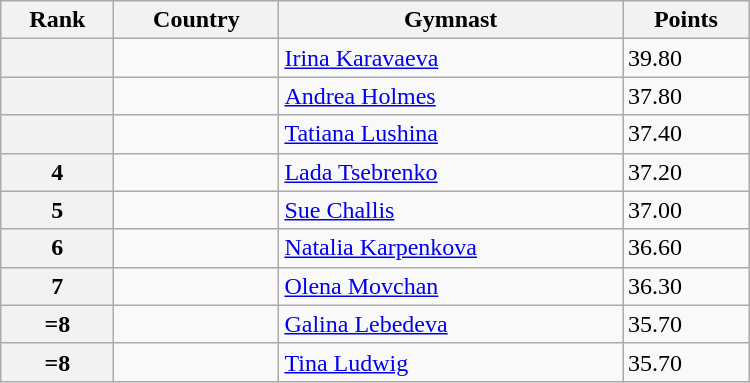<table class="wikitable" width=500>
<tr bgcolor="#efefef">
<th>Rank</th>
<th>Country</th>
<th>Gymnast</th>
<th>Points</th>
</tr>
<tr>
<th></th>
<td></td>
<td><a href='#'>Irina Karavaeva</a></td>
<td>39.80</td>
</tr>
<tr>
<th></th>
<td></td>
<td><a href='#'>Andrea Holmes</a></td>
<td>37.80</td>
</tr>
<tr>
<th></th>
<td></td>
<td><a href='#'>Tatiana Lushina</a></td>
<td>37.40</td>
</tr>
<tr>
<th>4</th>
<td></td>
<td><a href='#'>Lada Tsebrenko</a></td>
<td>37.20</td>
</tr>
<tr>
<th>5</th>
<td></td>
<td><a href='#'>Sue Challis</a></td>
<td>37.00</td>
</tr>
<tr>
<th>6</th>
<td></td>
<td><a href='#'>Natalia Karpenkova</a></td>
<td>36.60</td>
</tr>
<tr>
<th>7</th>
<td></td>
<td><a href='#'>Olena Movchan</a></td>
<td>36.30</td>
</tr>
<tr>
<th>=8</th>
<td></td>
<td><a href='#'>Galina Lebedeva</a></td>
<td>35.70</td>
</tr>
<tr>
<th>=8</th>
<td></td>
<td><a href='#'>Tina Ludwig</a></td>
<td>35.70</td>
</tr>
</table>
